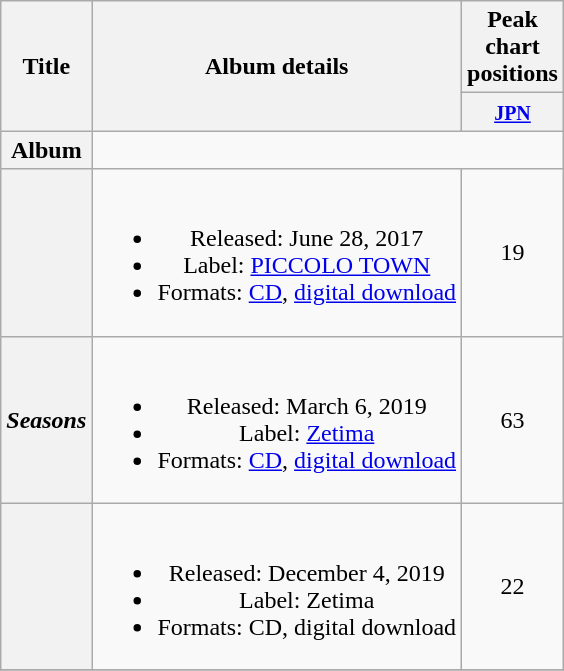<table class="wikitable plainrowheaders" style="text-align:center;">
<tr>
<th scope="col" rowspan="3">Title</th>
<th scope="col" rowspan="3">Album details</th>
<th scope="col" colspan="1">Peak <br> chart <br> positions</th>
</tr>
<tr>
<th scope="col" colspan="4"><small><a href='#'>JPN</a></small></th>
</tr>
<tr>
</tr>
<tr>
<th style="width:2.5em;">Album</th>
</tr>
<tr>
<th scope="row"></th>
<td><br><ul><li>Released: June 28, 2017</li><li>Label: <a href='#'>PICCOLO TOWN</a></li><li>Formats: <a href='#'>CD</a>, <a href='#'>digital download</a></li></ul></td>
<td>19</td>
</tr>
<tr>
<th scope="row"><em>Seasons</em></th>
<td><br><ul><li>Released: March 6, 2019</li><li>Label: <a href='#'>Zetima</a></li><li>Formats: <a href='#'>CD</a>, <a href='#'>digital download</a></li></ul></td>
<td>63</td>
</tr>
<tr>
<th scope="row"></th>
<td><br><ul><li>Released: December 4, 2019</li><li>Label: Zetima</li><li>Formats: CD, digital download</li></ul></td>
<td>22</td>
</tr>
<tr>
</tr>
</table>
